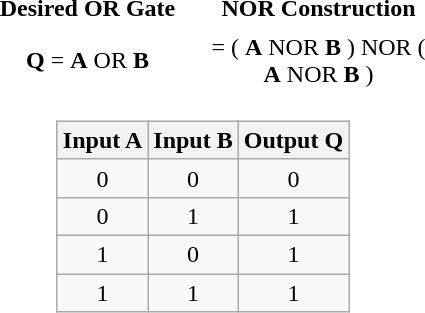<table style="margin:auto; text-align:center;">
<tr>
<th width=150>Desired OR Gate</th>
<th width=150>NOR Construction</th>
</tr>
<tr>
<td></td>
<td></td>
</tr>
<tr class="nowrap">
<td><strong>Q</strong>  = <strong>A</strong> OR <strong>B</strong></td>
<td>= ( <strong>A</strong> NOR <strong>B</strong> ) NOR ( <strong>A</strong> NOR <strong>B</strong> )</td>
</tr>
<tr>
<td colspan=2 align=center><br><table class="wikitable"  style="text-align:center; margin:auto;">
<tr>
<th>Input A</th>
<th>Input B</th>
<th>Output Q</th>
</tr>
<tr>
<td>0</td>
<td>0</td>
<td>0</td>
</tr>
<tr>
<td>0</td>
<td>1</td>
<td>1</td>
</tr>
<tr>
<td>1</td>
<td>0</td>
<td>1</td>
</tr>
<tr>
<td>1</td>
<td>1</td>
<td>1</td>
</tr>
</table>
</td>
</tr>
</table>
